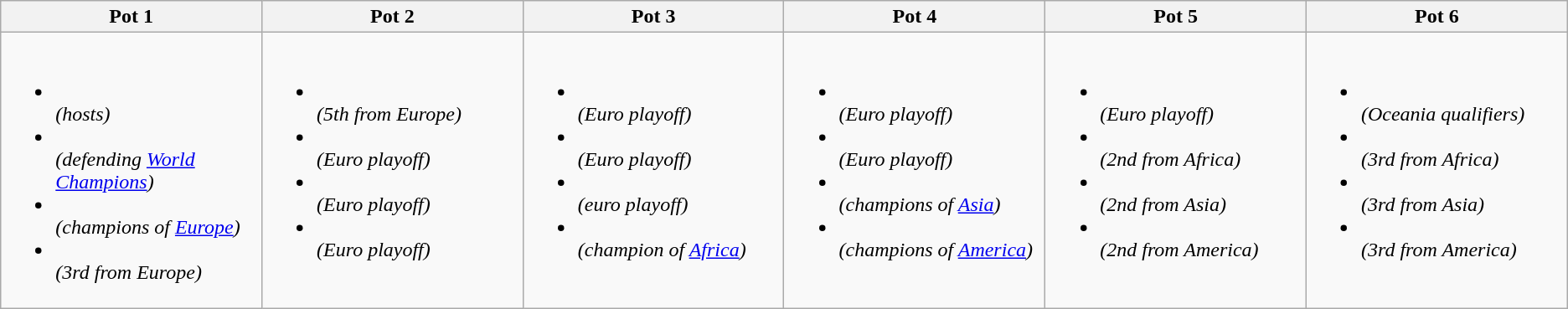<table class="wikitable">
<tr>
<th width=16%>Pot 1</th>
<th width=16%>Pot 2</th>
<th width=16%>Pot 3</th>
<th width=16%>Pot 4</th>
<th width=16%>Pot 5</th>
<th width=16%>Pot 6</th>
</tr>
<tr style="vertical-align: top;">
<td><br><ul><li><br><em>(hosts)</em></li><li><br><em>(defending <a href='#'>World Champions</a>)</em></li><li><br><em>(champions of <a href='#'>Europe</a>)</em></li><li><br><em>(3rd from Europe)</em></li></ul></td>
<td><br><ul><li><br><em>(5th from Europe)</em></li><li><br><em>(Euro playoff)</em></li><li><br><em>(Euro playoff)</em></li><li><br><em>(Euro playoff)</em></li></ul></td>
<td><br><ul><li><br><em>(Euro playoff)</em></li><li><br><em>(Euro playoff)</em></li><li><br><em>(euro playoff)</em></li><li><br><em>(champion of <a href='#'>Africa</a>)</em></li></ul></td>
<td><br><ul><li><br><em>(Euro playoff)</em></li><li><br><em>(Euro playoff)</em></li><li><br><em>(champions of <a href='#'>Asia</a>)</em></li><li><br><em>(champions of <a href='#'>America</a>)</em></li></ul></td>
<td><br><ul><li><br><em>(Euro playoff)</em></li><li><br><em>(2nd from Africa)</em></li><li><br><em>(2nd from Asia)</em></li><li><br><em>(2nd from America)</em></li></ul></td>
<td><br><ul><li><br><em>(Oceania qualifiers)</em></li><li><br><em>(3rd from Africa)</em></li><li><br><em>(3rd from Asia)</em></li><li><br><em>(3rd from America)</em></li></ul></td>
</tr>
</table>
